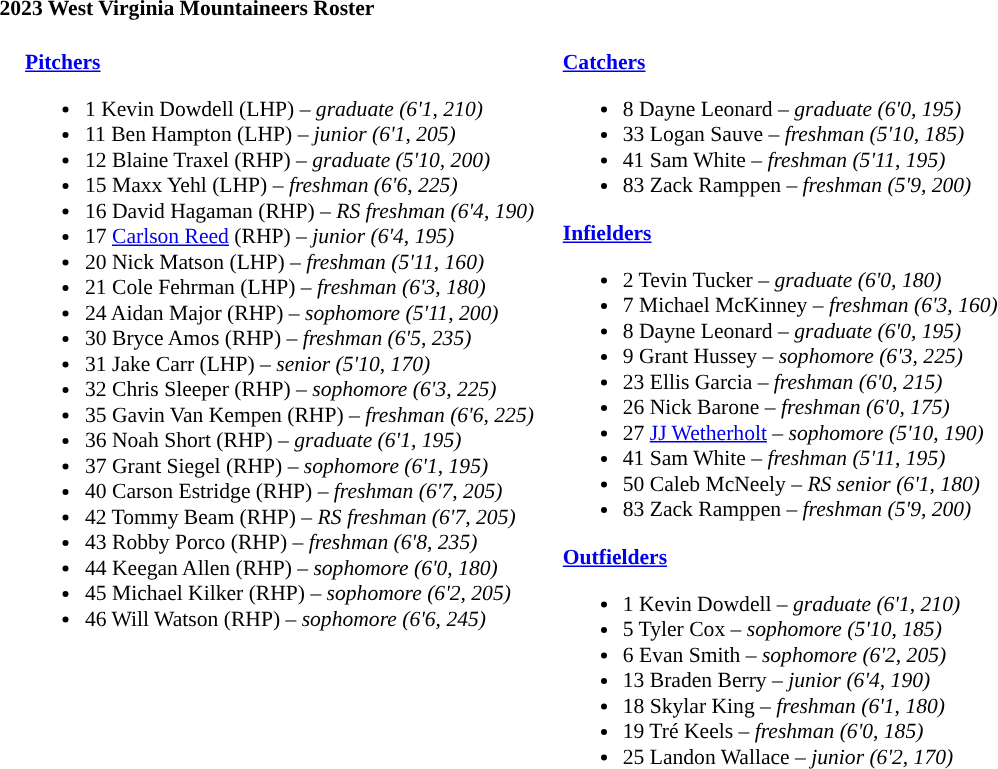<table class="toccolours" style="border-collapse:collapse; font-size:90%;">
<tr>
<td colspan="7"><strong>2023 West Virginia Mountaineers Roster</strong></td>
</tr>
<tr>
<td width="15"> </td>
<td valign="top"><br><strong><a href='#'>Pitchers</a></strong><ul><li>1 Kevin Dowdell (LHP) – <em>graduate (6'1, 210)</em></li><li>11 Ben Hampton (LHP) – <em>junior (6'1, 205)</em></li><li>12 Blaine Traxel (RHP) – <em>graduate (5'10, 200)</em></li><li>15 Maxx Yehl (LHP) – <em>freshman (6'6, 225)</em></li><li>16 David Hagaman (RHP) – <em>RS freshman (6'4, 190)</em></li><li>17 <a href='#'>Carlson Reed</a> (RHP) – <em>junior (6'4, 195)</em></li><li>20 Nick Matson (LHP) – <em>freshman (5'11, 160)</em></li><li>21 Cole Fehrman (LHP) – <em>freshman (6'3, 180)</em></li><li>24 Aidan Major (RHP) – <em>sophomore (5'11, 200)</em></li><li>30 Bryce Amos (RHP) – <em>freshman (6'5, 235)</em></li><li>31 Jake Carr (LHP) – <em>senior (5'10, 170)</em></li><li>32 Chris Sleeper (RHP) – <em>sophomore (6'3, 225)</em></li><li>35 Gavin Van Kempen (RHP) – <em>freshman (6'6, 225)</em></li><li>36 Noah Short (RHP) – <em>graduate (6'1, 195)</em></li><li>37 Grant Siegel (RHP) – <em>sophomore (6'1, 195)</em></li><li>40 Carson Estridge (RHP) – <em>freshman (6'7, 205)</em></li><li>42 Tommy Beam (RHP) – <em>RS freshman (6'7, 205)</em></li><li>43 Robby Porco (RHP) – <em>freshman (6'8, 235)</em></li><li>44 Keegan Allen (RHP) – <em>sophomore (6'0, 180)</em></li><li>45 Michael Kilker (RHP) – <em>sophomore (6'2, 205)</em></li><li>46 Will Watson (RHP) – <em>sophomore (6'6, 245)</em></li></ul></td>
<td width="15"> </td>
<td valign="top"><br><strong><a href='#'>Catchers</a></strong><ul><li>8 Dayne Leonard – <em>graduate (6'0, 195)</em></li><li>33 Logan Sauve – <em>freshman (5'10, 185)</em></li><li>41 Sam White – <em>freshman (5'11, 195)</em></li><li>83 Zack Ramppen – <em>freshman (5'9, 200)</em></li></ul><strong><a href='#'>Infielders</a></strong><ul><li>2 Tevin Tucker – <em>graduate (6'0, 180)</em></li><li>7 Michael McKinney – <em>freshman (6'3, 160)</em></li><li>8 Dayne Leonard – <em>graduate (6'0, 195)</em></li><li>9 Grant Hussey – <em>sophomore (6'3, 225)</em></li><li>23 Ellis Garcia – <em>freshman (6'0, 215)</em></li><li>26 Nick Barone – <em>freshman (6'0, 175)</em></li><li>27 <a href='#'>JJ Wetherholt</a> – <em>sophomore (5'10, 190)</em></li><li>41 Sam White – <em>freshman (5'11, 195)</em></li><li>50 Caleb McNeely – <em>RS senior (6'1, 180)</em></li><li>83 Zack Ramppen – <em>freshman (5'9, 200)</em></li></ul><strong><a href='#'>Outfielders</a></strong><ul><li>1 Kevin Dowdell – <em>graduate (6'1, 210)</em></li><li>5 Tyler Cox – <em>sophomore (5'10, 185)</em></li><li>6 Evan Smith – <em>sophomore (6'2, 205)</em></li><li>13 Braden Berry – <em>junior (6'4, 190)</em></li><li>18 Skylar King – <em>freshman (6'1, 180)</em></li><li>19 Tré Keels – <em>freshman (6'0, 185)</em></li><li>25 Landon Wallace – <em>junior (6'2, 170)</em></li></ul></td>
<td width="25"> </td>
</tr>
</table>
